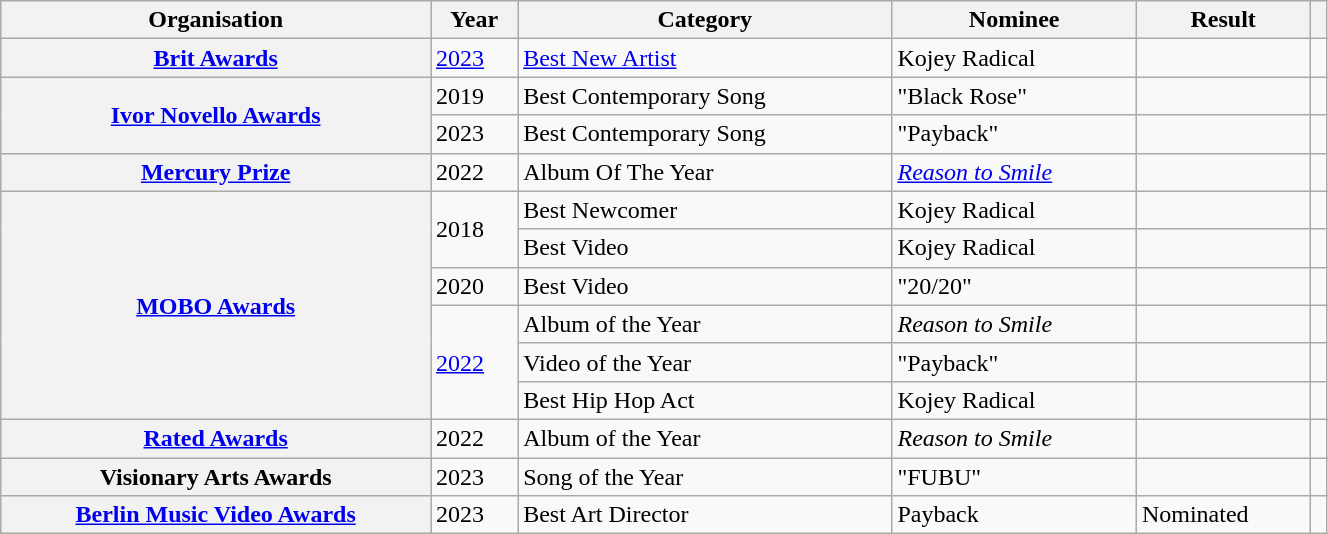<table class="wikitable sortable plainrowheaders" style="width: 70%;">
<tr>
<th scope="col">Organisation</th>
<th scope="col">Year</th>
<th scope="col">Category</th>
<th scope="col">Nominee</th>
<th scope="col">Result</th>
<th scope="col" class="unsortable"></th>
</tr>
<tr>
<th><a href='#'>Brit Awards</a></th>
<td><a href='#'>2023</a></td>
<td><a href='#'>Best New Artist</a></td>
<td>Kojey Radical</td>
<td></td>
<td></td>
</tr>
<tr>
<th rowspan="2"><a href='#'>Ivor Novello Awards</a></th>
<td>2019</td>
<td>Best Contemporary Song</td>
<td>"Black Rose"</td>
<td></td>
<td></td>
</tr>
<tr>
<td>2023</td>
<td>Best Contemporary Song</td>
<td>"Payback"</td>
<td></td>
<td></td>
</tr>
<tr>
<th><a href='#'>Mercury Prize</a></th>
<td>2022</td>
<td>Album Of The Year</td>
<td><em><a href='#'>Reason to Smile</a></em></td>
<td></td>
<td></td>
</tr>
<tr>
<th rowspan="6"><a href='#'>MOBO Awards</a></th>
<td rowspan="2">2018</td>
<td>Best Newcomer</td>
<td>Kojey Radical</td>
<td></td>
<td></td>
</tr>
<tr>
<td>Best Video</td>
<td>Kojey Radical</td>
<td></td>
<td></td>
</tr>
<tr>
<td>2020</td>
<td>Best Video</td>
<td>"20/20"</td>
<td></td>
<td></td>
</tr>
<tr>
<td rowspan="3"><a href='#'>2022</a></td>
<td>Album of the Year</td>
<td><em>Reason to Smile</em></td>
<td></td>
<td></td>
</tr>
<tr>
<td>Video of the Year</td>
<td>"Payback"</td>
<td></td>
<td></td>
</tr>
<tr>
<td>Best Hip Hop Act</td>
<td>Kojey Radical</td>
<td></td>
<td></td>
</tr>
<tr>
<th><a href='#'>Rated Awards</a></th>
<td>2022</td>
<td>Album of the Year</td>
<td><em>Reason to Smile</em></td>
<td></td>
<td></td>
</tr>
<tr>
<th>Visionary Arts Awards</th>
<td>2023</td>
<td>Song of the Year</td>
<td>"FUBU"</td>
<td></td>
<td></td>
</tr>
<tr>
<th><a href='#'>Berlin Music Video Awards</a></th>
<td>2023</td>
<td>Best Art Director</td>
<td>Payback</td>
<td>Nominated</td>
<td></td>
</tr>
</table>
